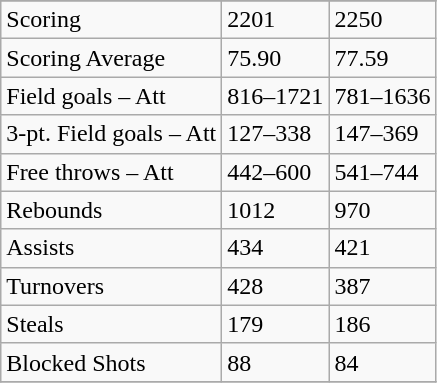<table class="wikitable">
<tr>
</tr>
<tr>
<td>Scoring</td>
<td>2201</td>
<td>2250</td>
</tr>
<tr>
<td>Scoring Average</td>
<td>75.90</td>
<td>77.59</td>
</tr>
<tr>
<td>Field goals – Att</td>
<td>816–1721</td>
<td>781–1636</td>
</tr>
<tr>
<td>3-pt. Field goals – Att</td>
<td>127–338</td>
<td>147–369</td>
</tr>
<tr>
<td>Free throws – Att</td>
<td>442–600</td>
<td>541–744</td>
</tr>
<tr>
<td>Rebounds</td>
<td>1012</td>
<td>970</td>
</tr>
<tr>
<td>Assists</td>
<td>434</td>
<td>421</td>
</tr>
<tr>
<td>Turnovers</td>
<td>428</td>
<td>387</td>
</tr>
<tr>
<td>Steals</td>
<td>179</td>
<td>186</td>
</tr>
<tr>
<td>Blocked Shots</td>
<td>88</td>
<td>84</td>
</tr>
<tr>
</tr>
</table>
